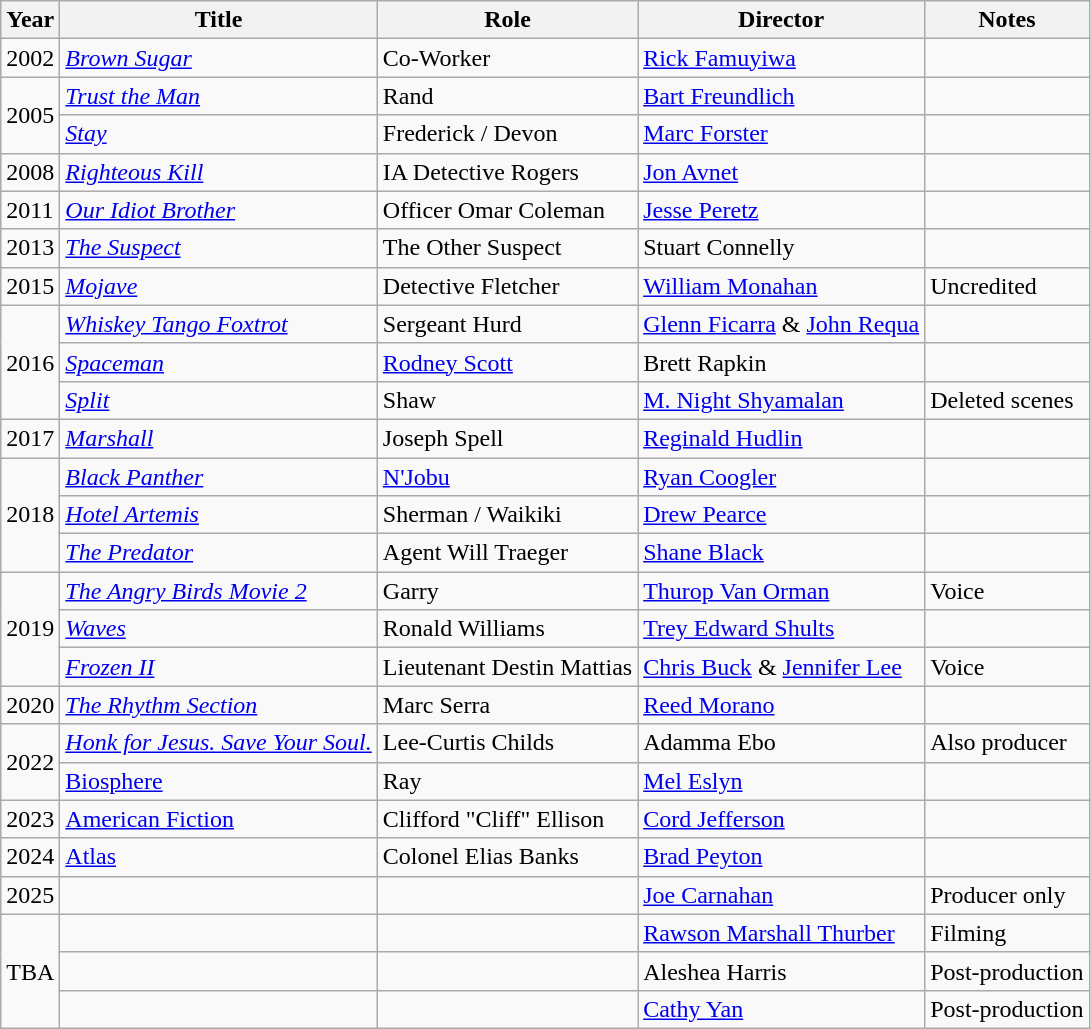<table class="wikitable sortable">
<tr>
<th>Year</th>
<th>Title</th>
<th>Role</th>
<th>Director</th>
<th class="unsortable">Notes</th>
</tr>
<tr>
<td>2002</td>
<td><em><a href='#'>Brown Sugar</a></em></td>
<td>Co-Worker</td>
<td><a href='#'>Rick Famuyiwa</a></td>
<td></td>
</tr>
<tr>
<td rowspan="2">2005</td>
<td><em><a href='#'>Trust the Man</a></em></td>
<td>Rand</td>
<td><a href='#'>Bart Freundlich</a></td>
<td></td>
</tr>
<tr>
<td><em><a href='#'>Stay</a></em></td>
<td>Frederick / Devon</td>
<td><a href='#'>Marc Forster</a></td>
<td></td>
</tr>
<tr>
<td>2008</td>
<td><em><a href='#'>Righteous Kill</a></em></td>
<td>IA Detective Rogers</td>
<td><a href='#'>Jon Avnet</a></td>
<td></td>
</tr>
<tr>
<td>2011</td>
<td><em><a href='#'>Our Idiot Brother</a></em></td>
<td>Officer Omar Coleman</td>
<td><a href='#'>Jesse Peretz</a></td>
<td></td>
</tr>
<tr>
<td>2013</td>
<td><em><a href='#'>The Suspect</a></em></td>
<td>The Other Suspect</td>
<td>Stuart Connelly</td>
<td></td>
</tr>
<tr>
<td>2015</td>
<td><em><a href='#'>Mojave</a></em></td>
<td>Detective Fletcher</td>
<td><a href='#'>William Monahan</a></td>
<td>Uncredited</td>
</tr>
<tr>
<td rowspan="3">2016</td>
<td><em><a href='#'>Whiskey Tango Foxtrot</a></em></td>
<td>Sergeant Hurd</td>
<td><a href='#'>Glenn Ficarra</a> & <a href='#'>John Requa</a></td>
<td></td>
</tr>
<tr>
<td><em><a href='#'>Spaceman</a></em></td>
<td><a href='#'>Rodney Scott</a></td>
<td>Brett Rapkin</td>
<td></td>
</tr>
<tr>
<td><em><a href='#'>Split</a></em></td>
<td>Shaw</td>
<td><a href='#'>M. Night Shyamalan</a></td>
<td>Deleted scenes</td>
</tr>
<tr>
<td>2017</td>
<td><em><a href='#'>Marshall</a></em></td>
<td>Joseph Spell</td>
<td><a href='#'>Reginald Hudlin</a></td>
<td></td>
</tr>
<tr>
<td rowspan="3">2018</td>
<td><em><a href='#'>Black Panther</a></em></td>
<td><a href='#'>N'Jobu</a></td>
<td><a href='#'>Ryan Coogler</a></td>
<td></td>
</tr>
<tr>
<td><em><a href='#'>Hotel Artemis</a></em></td>
<td>Sherman / Waikiki</td>
<td><a href='#'>Drew Pearce</a></td>
<td></td>
</tr>
<tr>
<td><em><a href='#'>The Predator</a></em></td>
<td>Agent Will Traeger</td>
<td><a href='#'>Shane Black</a></td>
<td></td>
</tr>
<tr>
<td rowspan="3">2019</td>
<td><em><a href='#'>The Angry Birds Movie 2</a></em></td>
<td>Garry</td>
<td><a href='#'>Thurop Van Orman</a></td>
<td>Voice</td>
</tr>
<tr>
<td><em><a href='#'>Waves</a></em></td>
<td>Ronald Williams</td>
<td><a href='#'>Trey Edward Shults</a></td>
<td></td>
</tr>
<tr>
<td><em><a href='#'>Frozen II</a></em></td>
<td>Lieutenant Destin Mattias</td>
<td><a href='#'>Chris Buck</a> & <a href='#'>Jennifer Lee</a></td>
<td>Voice</td>
</tr>
<tr>
<td>2020</td>
<td><em><a href='#'>The Rhythm Section</a></em></td>
<td>Marc Serra</td>
<td><a href='#'>Reed Morano</a></td>
<td></td>
</tr>
<tr>
<td rowspan="2">2022</td>
<td><em><a href='#'>Honk for Jesus. Save Your Soul.</a></td>
<td>Lee-Curtis Childs</td>
<td>Adamma Ebo</td>
<td>Also producer</td>
</tr>
<tr>
<td></em><a href='#'>Biosphere</a><em></td>
<td>Ray</td>
<td><a href='#'>Mel Eslyn</a></td>
<td></td>
</tr>
<tr>
<td>2023</td>
<td></em><a href='#'>American Fiction</a><em></td>
<td>Clifford "Cliff" Ellison</td>
<td><a href='#'>Cord Jefferson</a></td>
<td></td>
</tr>
<tr>
<td>2024</td>
<td></em><a href='#'>Atlas</a><em></td>
<td>Colonel Elias Banks</td>
<td><a href='#'>Brad Peyton</a></td>
<td></td>
</tr>
<tr>
<td>2025</td>
<td></td>
<td></td>
<td><a href='#'>Joe Carnahan</a></td>
<td>Producer only</td>
</tr>
<tr>
<td rowspan="3">TBA</td>
<td></td>
<td></td>
<td><a href='#'>Rawson Marshall Thurber</a></td>
<td>Filming</td>
</tr>
<tr>
<td></td>
<td></td>
<td>Aleshea Harris</td>
<td>Post-production</td>
</tr>
<tr>
<td></td>
<td></td>
<td><a href='#'>Cathy Yan</a></td>
<td>Post-production</td>
</tr>
</table>
